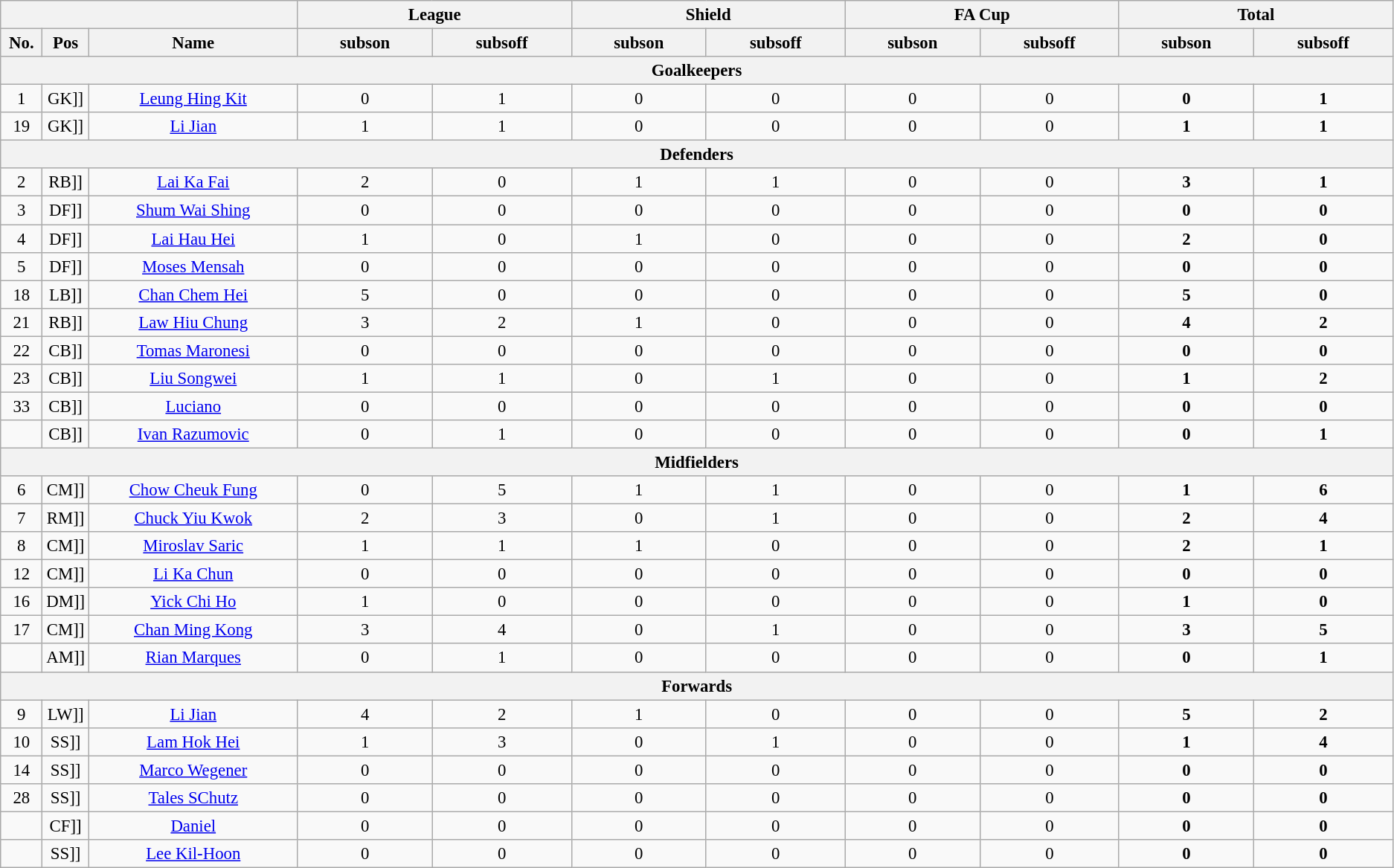<table class="wikitable" style="font-size: 95%; text-align:center;">
<tr>
<th colspan=3></th>
<th colspan=2>League</th>
<th colspan=2>Shield</th>
<th colspan=2>FA Cup</th>
<th colspan=2>Total</th>
</tr>
<tr>
<th width="3%">No.</th>
<th width="3%">Pos</th>
<th width="15%">Name</th>
<th width=20>subson</th>
<th width=20>subsoff</th>
<th width=20>subson</th>
<th width=20>subsoff</th>
<th width=20>subson</th>
<th width=20>subsoff</th>
<th width=20>subson</th>
<th width=20>subsoff</th>
</tr>
<tr>
<th colspan=15>Goalkeepers</th>
</tr>
<tr>
<td>1</td>
<td [[>GK]]</td>
<td><a href='#'>Leung Hing Kit</a></td>
<td>0</td>
<td>1</td>
<td>0</td>
<td>0</td>
<td>0</td>
<td>0</td>
<td><strong>0</strong></td>
<td><strong>1</strong></td>
</tr>
<tr>
<td>19</td>
<td [[>GK]]</td>
<td><a href='#'>Li Jian</a></td>
<td>1</td>
<td>1</td>
<td>0</td>
<td>0</td>
<td>0</td>
<td>0</td>
<td><strong>1</strong></td>
<td><strong>1</strong></td>
</tr>
<tr>
<th colspan=15>Defenders</th>
</tr>
<tr>
<td>2</td>
<td [[>RB]]</td>
<td><a href='#'>Lai Ka Fai</a></td>
<td>2</td>
<td>0</td>
<td>1</td>
<td>1</td>
<td>0</td>
<td>0</td>
<td><strong>3</strong></td>
<td><strong>1</strong></td>
</tr>
<tr>
<td>3</td>
<td [[>DF]]</td>
<td><a href='#'>Shum Wai Shing</a></td>
<td>0</td>
<td>0</td>
<td>0</td>
<td>0</td>
<td>0</td>
<td>0</td>
<td><strong>0</strong></td>
<td><strong>0</strong></td>
</tr>
<tr>
<td>4</td>
<td [[>DF]]</td>
<td><a href='#'>Lai Hau Hei</a></td>
<td>1</td>
<td>0</td>
<td>1</td>
<td>0</td>
<td>0</td>
<td>0</td>
<td><strong>2</strong></td>
<td><strong>0</strong></td>
</tr>
<tr>
<td>5</td>
<td [[>DF]]</td>
<td><a href='#'>Moses Mensah</a></td>
<td>0</td>
<td>0</td>
<td>0</td>
<td>0</td>
<td>0</td>
<td>0</td>
<td><strong>0</strong></td>
<td><strong>0</strong></td>
</tr>
<tr>
<td>18</td>
<td [[>LB]]</td>
<td><a href='#'>Chan Chem Hei</a></td>
<td>5</td>
<td>0</td>
<td>0</td>
<td>0</td>
<td>0</td>
<td>0</td>
<td><strong>5</strong></td>
<td><strong>0</strong></td>
</tr>
<tr>
<td>21</td>
<td [[>RB]]</td>
<td><a href='#'>Law Hiu Chung</a></td>
<td>3</td>
<td>2</td>
<td>1</td>
<td>0</td>
<td>0</td>
<td>0</td>
<td><strong>4</strong></td>
<td><strong>2</strong></td>
</tr>
<tr>
<td>22</td>
<td [[>CB]]</td>
<td><a href='#'>Tomas Maronesi</a></td>
<td>0</td>
<td>0</td>
<td>0</td>
<td>0</td>
<td>0</td>
<td>0</td>
<td><strong>0</strong></td>
<td><strong>0</strong></td>
</tr>
<tr>
<td>23</td>
<td [[>CB]]</td>
<td><a href='#'>Liu Songwei</a></td>
<td>1</td>
<td>1</td>
<td>0</td>
<td>1</td>
<td>0</td>
<td>0</td>
<td><strong>1</strong></td>
<td><strong>2</strong></td>
</tr>
<tr>
<td>33</td>
<td [[>CB]]</td>
<td><a href='#'>Luciano</a></td>
<td>0</td>
<td>0</td>
<td>0</td>
<td>0</td>
<td>0</td>
<td>0</td>
<td><strong>0</strong></td>
<td><strong>0</strong></td>
</tr>
<tr>
<td></td>
<td [[>CB]]</td>
<td><a href='#'>Ivan Razumovic</a></td>
<td>0</td>
<td>1</td>
<td>0</td>
<td>0</td>
<td>0</td>
<td>0</td>
<td><strong>0</strong></td>
<td><strong>1</strong></td>
</tr>
<tr>
<th colspan=15>Midfielders</th>
</tr>
<tr>
<td>6</td>
<td [[>CM]]</td>
<td><a href='#'>Chow Cheuk Fung</a></td>
<td>0</td>
<td>5</td>
<td>1</td>
<td>1</td>
<td>0</td>
<td>0</td>
<td><strong>1</strong></td>
<td><strong>6</strong></td>
</tr>
<tr>
<td>7</td>
<td [[>RM]]</td>
<td><a href='#'>Chuck Yiu Kwok</a></td>
<td>2</td>
<td>3</td>
<td>0</td>
<td>1</td>
<td>0</td>
<td>0</td>
<td><strong>2</strong></td>
<td><strong>4</strong></td>
</tr>
<tr>
<td>8</td>
<td [[>CM]]</td>
<td><a href='#'>Miroslav Saric</a></td>
<td>1</td>
<td>1</td>
<td>1</td>
<td>0</td>
<td>0</td>
<td>0</td>
<td><strong>2</strong></td>
<td><strong>1</strong></td>
</tr>
<tr>
<td>12</td>
<td [[>CM]]</td>
<td><a href='#'>Li Ka Chun</a></td>
<td>0</td>
<td>0</td>
<td>0</td>
<td>0</td>
<td>0</td>
<td>0</td>
<td><strong>0</strong></td>
<td><strong>0</strong></td>
</tr>
<tr>
<td>16</td>
<td [[>DM]]</td>
<td><a href='#'>Yick Chi Ho</a></td>
<td>1</td>
<td>0</td>
<td>0</td>
<td>0</td>
<td>0</td>
<td>0</td>
<td><strong>1</strong></td>
<td><strong>0</strong></td>
</tr>
<tr>
<td>17</td>
<td [[>CM]]</td>
<td><a href='#'>Chan Ming Kong</a></td>
<td>3</td>
<td>4</td>
<td>0</td>
<td>1</td>
<td>0</td>
<td>0</td>
<td><strong>3</strong></td>
<td><strong>5</strong></td>
</tr>
<tr>
<td></td>
<td [[>AM]]</td>
<td><a href='#'>Rian Marques</a></td>
<td>0</td>
<td>1</td>
<td>0</td>
<td>0</td>
<td>0</td>
<td>0</td>
<td><strong>0</strong></td>
<td><strong>1</strong></td>
</tr>
<tr>
<th colspan=15>Forwards</th>
</tr>
<tr>
<td>9</td>
<td [[>LW]]</td>
<td><a href='#'>Li Jian</a></td>
<td>4</td>
<td>2</td>
<td>1</td>
<td>0</td>
<td>0</td>
<td>0</td>
<td><strong>5</strong></td>
<td><strong>2</strong></td>
</tr>
<tr>
<td>10</td>
<td [[>SS]]</td>
<td><a href='#'>Lam Hok Hei</a></td>
<td>1</td>
<td>3</td>
<td>0</td>
<td>1</td>
<td>0</td>
<td>0</td>
<td><strong>1</strong></td>
<td><strong>4</strong></td>
</tr>
<tr>
<td>14</td>
<td [[>SS]]</td>
<td><a href='#'>Marco Wegener</a></td>
<td>0</td>
<td>0</td>
<td>0</td>
<td>0</td>
<td>0</td>
<td>0</td>
<td><strong>0</strong></td>
<td><strong>0</strong></td>
</tr>
<tr>
<td>28</td>
<td [[>SS]]</td>
<td><a href='#'>Tales SChutz</a></td>
<td>0</td>
<td>0</td>
<td>0</td>
<td>0</td>
<td>0</td>
<td>0</td>
<td><strong>0</strong></td>
<td><strong>0</strong></td>
</tr>
<tr>
<td></td>
<td [[>CF]]</td>
<td><a href='#'>Daniel</a></td>
<td>0</td>
<td>0</td>
<td>0</td>
<td>0</td>
<td>0</td>
<td>0</td>
<td><strong>0</strong></td>
<td><strong>0</strong></td>
</tr>
<tr>
<td></td>
<td [[>SS]]</td>
<td><a href='#'>Lee Kil-Hoon</a></td>
<td>0</td>
<td>0</td>
<td>0</td>
<td>0</td>
<td>0</td>
<td>0</td>
<td><strong>0</strong></td>
<td><strong>0</strong></td>
</tr>
</table>
